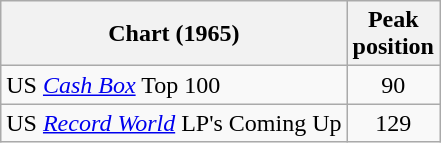<table class="wikitable">
<tr>
<th>Chart (1965)</th>
<th>Peak<br>position</th>
</tr>
<tr>
<td>US <em><a href='#'>Cash Box</a></em> Top 100</td>
<td align="center">90</td>
</tr>
<tr>
<td>US <em><a href='#'>Record World</a></em> LP's Coming Up</td>
<td align="center">129</td>
</tr>
</table>
